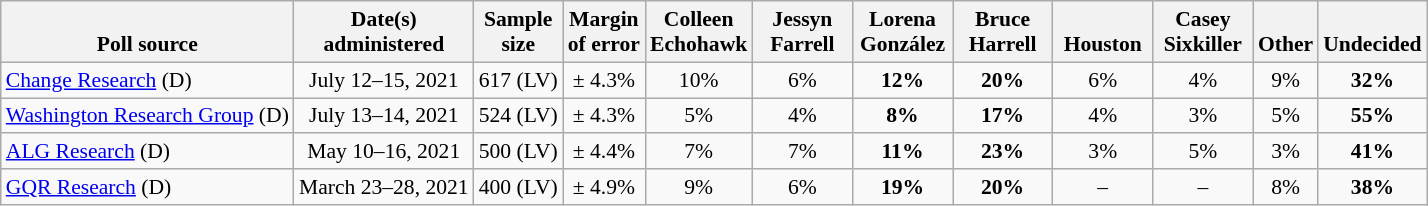<table class="wikitable" style="font-size:90%;text-align:center;">
<tr valign=bottom>
<th>Poll source</th>
<th>Date(s)<br>administered</th>
<th>Sample<br>size</th>
<th>Margin<br>of error</th>
<th style="width:60px;">Colleen<br>Echohawk</th>
<th style="width:60px;">Jessyn<br>Farrell</th>
<th style="width:60px;">Lorena<br>González</th>
<th style="width:60px;">Bruce<br>Harrell</th>
<th style="width:60px;"><br>Houston</th>
<th style="width:60px;">Casey<br>Sixkiller</th>
<th>Other</th>
<th>Undecided</th>
</tr>
<tr>
<td style="text-align:left;"><a href='#'>Change Research</a> (D)</td>
<td>July 12–15, 2021</td>
<td>617 (LV)</td>
<td>± 4.3%</td>
<td>10%</td>
<td>6%</td>
<td><strong>12%</strong></td>
<td><strong>20%</strong></td>
<td>6%</td>
<td>4%</td>
<td>9%</td>
<td><strong>32%</strong></td>
</tr>
<tr>
<td style="text-align:left;"><a href='#'>Washington Research Group</a> (D)</td>
<td>July 13–14, 2021</td>
<td>524 (LV)</td>
<td>± 4.3%</td>
<td>5%</td>
<td>4%</td>
<td><strong>8%</strong></td>
<td><strong>17%</strong></td>
<td>4%</td>
<td>3%</td>
<td>5%</td>
<td><strong>55%</strong></td>
</tr>
<tr>
<td style="text-align:left;"><a href='#'>ALG Research</a> (D)</td>
<td>May 10–16, 2021</td>
<td>500 (LV)</td>
<td>± 4.4%</td>
<td>7%</td>
<td>7%</td>
<td><strong>11%</strong></td>
<td><strong>23%</strong></td>
<td>3%</td>
<td>5%</td>
<td>3%</td>
<td><strong>41%</strong></td>
</tr>
<tr>
<td style="text-align:left;"><a href='#'>GQR Research</a> (D)</td>
<td>March 23–28, 2021</td>
<td>400 (LV)</td>
<td>± 4.9%</td>
<td>9%</td>
<td>6%</td>
<td><strong>19%</strong></td>
<td><strong>20%</strong></td>
<td>–</td>
<td>–</td>
<td>8%</td>
<td><strong>38%</strong></td>
</tr>
</table>
